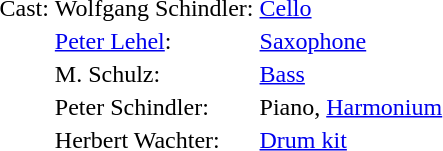<table>
<tr>
<td>Cast:</td>
<td>Wolfgang Schindler:</td>
<td><a href='#'>Cello</a></td>
</tr>
<tr>
<td></td>
<td><a href='#'>Peter Lehel</a>:</td>
<td><a href='#'>Saxophone</a></td>
</tr>
<tr>
<td></td>
<td>M. Schulz:</td>
<td><a href='#'>Bass</a></td>
</tr>
<tr>
<td></td>
<td>Peter Schindler:</td>
<td>Piano, <a href='#'>Harmonium</a></td>
</tr>
<tr>
<td></td>
<td>Herbert Wachter:</td>
<td><a href='#'>Drum kit</a></td>
</tr>
</table>
